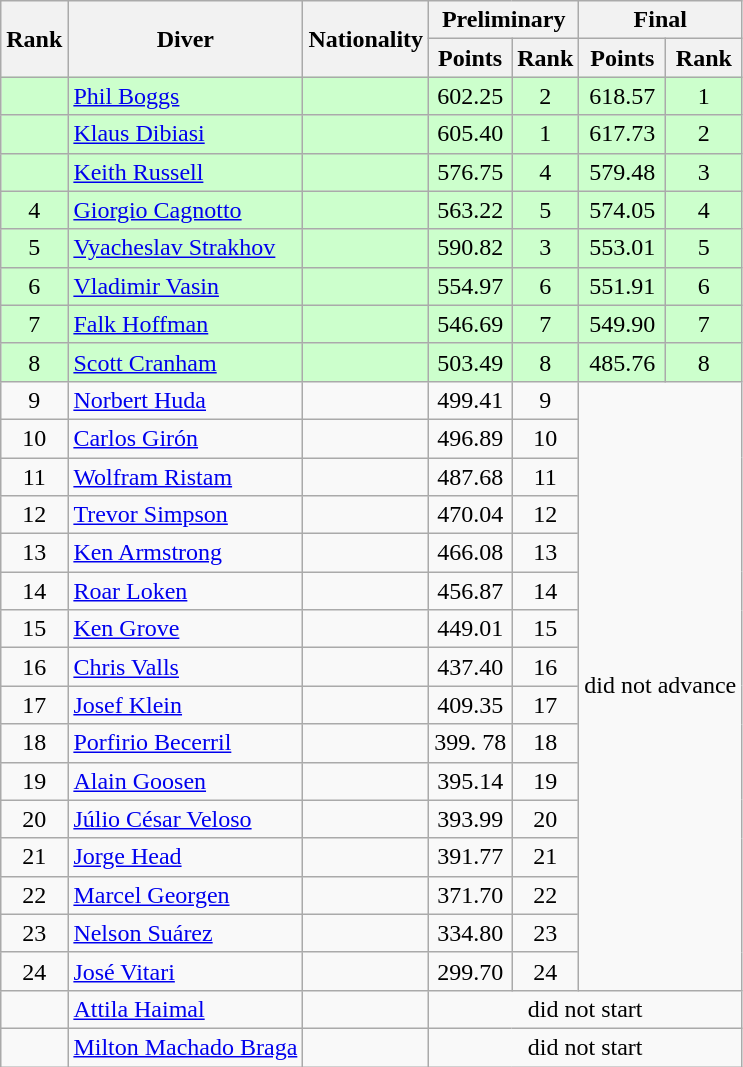<table class="wikitable sortable" style="text-align:center">
<tr>
<th rowspan=2>Rank</th>
<th rowspan=2>Diver</th>
<th rowspan=2>Nationality</th>
<th colspan=2>Preliminary</th>
<th colspan=2>Final</th>
</tr>
<tr>
<th>Points</th>
<th>Rank</th>
<th>Points</th>
<th>Rank</th>
</tr>
<tr bgcolor=ccffcc>
<td></td>
<td align=left><a href='#'>Phil Boggs</a></td>
<td align=left></td>
<td>602.25</td>
<td>2</td>
<td>618.57</td>
<td>1</td>
</tr>
<tr bgcolor=ccffcc>
<td></td>
<td align=left><a href='#'>Klaus Dibiasi</a></td>
<td align=left></td>
<td>605.40</td>
<td>1</td>
<td>617.73</td>
<td>2</td>
</tr>
<tr bgcolor=ccffcc>
<td></td>
<td align=left><a href='#'>Keith Russell</a></td>
<td align=left></td>
<td>576.75</td>
<td>4</td>
<td>579.48</td>
<td>3</td>
</tr>
<tr bgcolor=ccffcc>
<td>4</td>
<td align=left><a href='#'>Giorgio Cagnotto</a></td>
<td align=left></td>
<td>563.22</td>
<td>5</td>
<td>574.05</td>
<td>4</td>
</tr>
<tr bgcolor=ccffcc>
<td>5</td>
<td align=left><a href='#'>Vyacheslav Strakhov</a></td>
<td align=left></td>
<td>590.82</td>
<td>3</td>
<td>553.01</td>
<td>5</td>
</tr>
<tr bgcolor=ccffcc>
<td>6</td>
<td align=left><a href='#'>Vladimir Vasin</a></td>
<td align=left></td>
<td>554.97</td>
<td>6</td>
<td>551.91</td>
<td>6</td>
</tr>
<tr bgcolor=ccffcc>
<td>7</td>
<td align=left><a href='#'>Falk Hoffman</a></td>
<td align=left></td>
<td>546.69</td>
<td>7</td>
<td>549.90</td>
<td>7</td>
</tr>
<tr bgcolor=ccffcc>
<td>8</td>
<td align=left><a href='#'>Scott Cranham</a></td>
<td align=left></td>
<td>503.49</td>
<td>8</td>
<td>485.76</td>
<td>8</td>
</tr>
<tr>
<td>9</td>
<td align=left><a href='#'>Norbert Huda</a></td>
<td align=left></td>
<td>499.41</td>
<td>9</td>
<td rowspan=16 colspan=2>did not advance</td>
</tr>
<tr>
<td>10</td>
<td align=left><a href='#'>Carlos Girón</a></td>
<td align=left></td>
<td>496.89</td>
<td>10</td>
</tr>
<tr>
<td>11</td>
<td align=left><a href='#'>Wolfram Ristam</a></td>
<td align=left></td>
<td>487.68</td>
<td>11</td>
</tr>
<tr>
<td>12</td>
<td align=left><a href='#'>Trevor Simpson</a></td>
<td align=left></td>
<td>470.04</td>
<td>12</td>
</tr>
<tr>
<td>13</td>
<td align=left><a href='#'>Ken Armstrong</a></td>
<td align=left></td>
<td>466.08</td>
<td>13</td>
</tr>
<tr>
<td>14</td>
<td align=left><a href='#'>Roar Loken</a></td>
<td align=left></td>
<td>456.87</td>
<td>14</td>
</tr>
<tr>
<td>15</td>
<td align=left><a href='#'>Ken Grove</a></td>
<td align=left></td>
<td>449.01</td>
<td>15</td>
</tr>
<tr>
<td>16</td>
<td align=left><a href='#'>Chris Valls</a></td>
<td align=left></td>
<td>437.40</td>
<td>16</td>
</tr>
<tr>
<td>17</td>
<td align=left><a href='#'>Josef Klein</a></td>
<td align=left></td>
<td>409.35</td>
<td>17</td>
</tr>
<tr ¡>
<td>18</td>
<td align=left><a href='#'>Porfirio Becerril</a></td>
<td align=left></td>
<td>399. 78</td>
<td>18</td>
</tr>
<tr>
<td>19</td>
<td align=left><a href='#'>Alain Goosen</a></td>
<td align=left></td>
<td>395.14</td>
<td>19</td>
</tr>
<tr>
<td>20</td>
<td align=left><a href='#'>Júlio César Veloso</a></td>
<td align=left></td>
<td>393.99</td>
<td>20</td>
</tr>
<tr>
<td>21</td>
<td align=left><a href='#'>Jorge Head</a></td>
<td align=left></td>
<td>391.77</td>
<td>21</td>
</tr>
<tr>
<td>22</td>
<td align=left><a href='#'>Marcel Georgen</a></td>
<td align=left></td>
<td>371.70</td>
<td>22</td>
</tr>
<tr>
<td>23</td>
<td align=left><a href='#'>Nelson Suárez</a></td>
<td align=left></td>
<td>334.80</td>
<td>23</td>
</tr>
<tr>
<td>24</td>
<td align=left><a href='#'>José Vitari</a></td>
<td align=left></td>
<td>299.70</td>
<td>24</td>
</tr>
<tr>
<td></td>
<td align=left><a href='#'>Attila Haimal</a></td>
<td align=left></td>
<td colspan=4>did not start</td>
</tr>
<tr>
<td></td>
<td align=left><a href='#'>Milton Machado Braga</a></td>
<td align=left></td>
<td colspan=4>did not start</td>
</tr>
</table>
